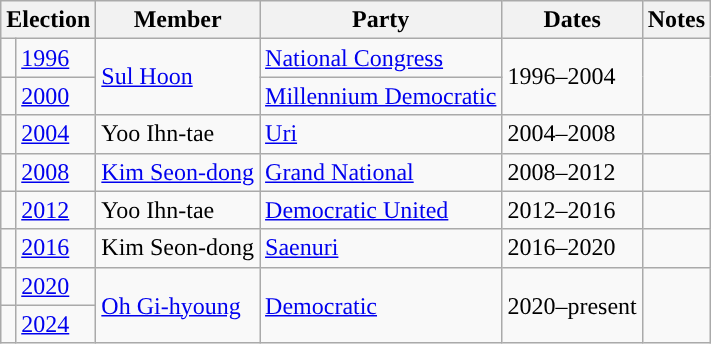<table class="wikitable">
<tr>
<th colspan="2">Election</th>
<th>Member</th>
<th>Party</th>
<th>Dates</th>
<th>Notes</th>
</tr>
<tr>
<td></td>
<td><a href='#'>1996</a></td>
<td rowspan="2"><a href='#'>Sul Hoon</a></td>
<td><a href='#'>National Congress</a></td>
<td rowspan="2">1996–2004</td>
<td rowspan="2"></td>
</tr>
<tr>
<td></td>
<td><a href='#'>2000</a></td>
<td><a href='#'>Millennium Democratic</a></td>
</tr>
<tr>
<td></td>
<td><a href='#'>2004</a></td>
<td>Yoo Ihn-tae</td>
<td><a href='#'>Uri</a></td>
<td>2004–2008</td>
<td></td>
</tr>
<tr>
<td></td>
<td><a href='#'>2008</a></td>
<td><a href='#'>Kim Seon-dong</a></td>
<td><a href='#'>Grand National</a></td>
<td>2008–2012</td>
<td></td>
</tr>
<tr>
<td></td>
<td><a href='#'>2012</a></td>
<td>Yoo Ihn-tae</td>
<td><a href='#'>Democratic United</a></td>
<td>2012–2016</td>
<td></td>
</tr>
<tr>
<td></td>
<td><a href='#'>2016</a></td>
<td>Kim Seon-dong</td>
<td><a href='#'>Saenuri</a></td>
<td>2016–2020</td>
<td></td>
</tr>
<tr>
<td></td>
<td><a href='#'>2020</a></td>
<td rowspan="2"><a href='#'>Oh Gi-hyoung</a></td>
<td rowspan="2"><a href='#'>Democratic</a></td>
<td rowspan="2">2020–present</td>
<td rowspan="2"></td>
</tr>
<tr>
<td></td>
<td><a href='#'>2024</a></td>
</tr>
</table>
